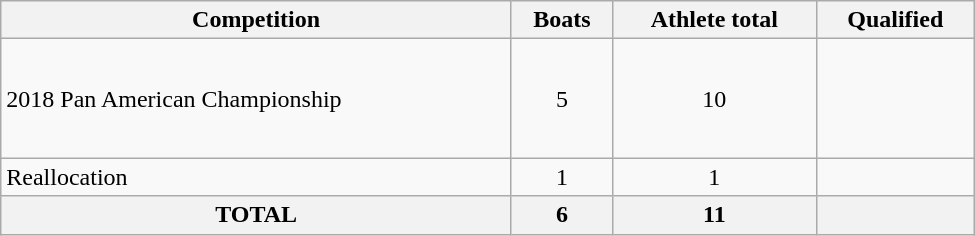<table class="wikitable" width=650>
<tr>
<th>Competition</th>
<th>Boats</th>
<th>Athlete total</th>
<th>Qualified</th>
</tr>
<tr>
<td>2018 Pan American Championship</td>
<td align=center>5</td>
<td align=center>10</td>
<td><br><br><br><br></td>
</tr>
<tr>
<td>Reallocation</td>
<td align=center>1</td>
<td align=center>1</td>
<td></td>
</tr>
<tr>
<th>TOTAL</th>
<th>6</th>
<th>11</th>
<th></th>
</tr>
</table>
